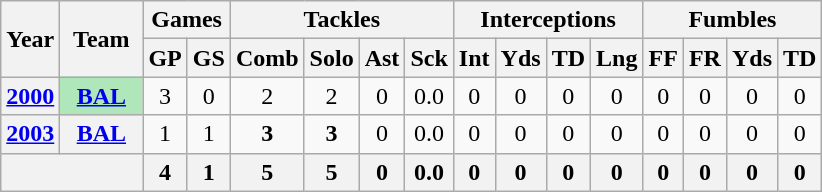<table class="wikitable" style="text-align:center">
<tr>
<th rowspan="2">Year</th>
<th rowspan="2">Team</th>
<th colspan="2">Games</th>
<th colspan="4">Tackles</th>
<th colspan="4">Interceptions</th>
<th colspan="4">Fumbles</th>
</tr>
<tr>
<th>GP</th>
<th>GS</th>
<th>Comb</th>
<th>Solo</th>
<th>Ast</th>
<th>Sck</th>
<th>Int</th>
<th>Yds</th>
<th>TD</th>
<th>Lng</th>
<th>FF</th>
<th>FR</th>
<th>Yds</th>
<th>TD</th>
</tr>
<tr>
<th><a href='#'>2000</a></th>
<th style="background:#afe6ba; width:3em;"><a href='#'>BAL</a></th>
<td>3</td>
<td>0</td>
<td>2</td>
<td>2</td>
<td>0</td>
<td>0.0</td>
<td>0</td>
<td>0</td>
<td>0</td>
<td>0</td>
<td>0</td>
<td>0</td>
<td>0</td>
<td>0</td>
</tr>
<tr>
<th><a href='#'>2003</a></th>
<th><a href='#'>BAL</a></th>
<td>1</td>
<td>1</td>
<td><strong>3</strong></td>
<td><strong>3</strong></td>
<td>0</td>
<td>0.0</td>
<td>0</td>
<td>0</td>
<td>0</td>
<td>0</td>
<td>0</td>
<td>0</td>
<td>0</td>
<td>0</td>
</tr>
<tr>
<th colspan="2"></th>
<th>4</th>
<th>1</th>
<th>5</th>
<th>5</th>
<th>0</th>
<th>0.0</th>
<th>0</th>
<th>0</th>
<th>0</th>
<th>0</th>
<th>0</th>
<th>0</th>
<th>0</th>
<th>0</th>
</tr>
</table>
